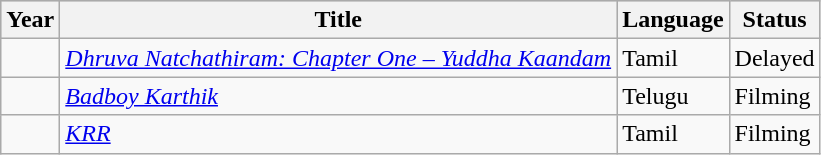<table class="wikitable">
<tr style="background:#ccc; text-align:center;">
<th>Year</th>
<th>Title</th>
<th>Language</th>
<th>Status</th>
</tr>
<tr>
<td></td>
<td><em><a href='#'>Dhruva Natchathiram: Chapter One – Yuddha Kaandam</a></em></td>
<td>Tamil</td>
<td>Delayed</td>
</tr>
<tr>
<td></td>
<td><em><a href='#'>Badboy Karthik</a></em></td>
<td>Telugu</td>
<td>Filming</td>
</tr>
<tr>
<td></td>
<td><em><a href='#'>KRR</a></em></td>
<td>Tamil</td>
<td>Filming</td>
</tr>
</table>
